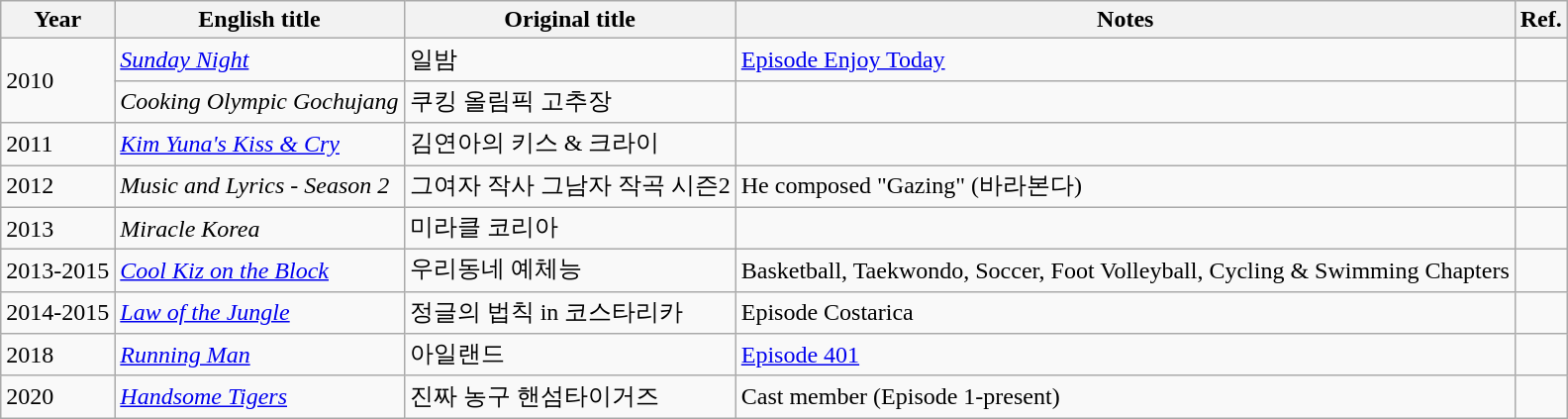<table class="wikitable sortable">
<tr>
<th>Year</th>
<th>English title</th>
<th>Original title</th>
<th class="unsortable">Notes</th>
<th>Ref.</th>
</tr>
<tr>
<td rowspan='2'>2010</td>
<td><em><a href='#'>Sunday Night</a></em></td>
<td>일밤</td>
<td><a href='#'>Episode Enjoy Today</a></td>
<td></td>
</tr>
<tr>
<td><em>Cooking Olympic Gochujang</em></td>
<td>쿠킹 올림픽 고추장</td>
<td></td>
<td></td>
</tr>
<tr>
<td>2011</td>
<td><em><a href='#'>Kim Yuna's Kiss & Cry</a></em></td>
<td>김연아의 키스 & 크라이</td>
<td></td>
<td></td>
</tr>
<tr>
<td>2012</td>
<td><em>Music and Lyrics - Season 2</em></td>
<td>그여자 작사 그남자 작곡 시즌2</td>
<td>He composed "Gazing" (바라본다)</td>
<td></td>
</tr>
<tr>
<td>2013</td>
<td><em>Miracle Korea</em></td>
<td>미라클 코리아</td>
<td></td>
<td></td>
</tr>
<tr>
<td>2013-2015</td>
<td><em><a href='#'>Cool Kiz on the Block</a></em></td>
<td>우리동네 예체능</td>
<td>Basketball, Taekwondo, Soccer, Foot Volleyball, Cycling & Swimming Chapters</td>
<td></td>
</tr>
<tr>
<td>2014-2015</td>
<td><em><a href='#'>Law of the Jungle</a></em></td>
<td>정글의 법칙 in 코스타리카</td>
<td>Episode Costarica</td>
<td></td>
</tr>
<tr>
<td>2018</td>
<td><em><a href='#'>Running Man</a></em></td>
<td>아일랜드</td>
<td><a href='#'>Episode 401</a></td>
<td></td>
</tr>
<tr>
<td>2020</td>
<td><em><a href='#'>Handsome Tigers</a></em></td>
<td>진짜 농구 핸섬타이거즈</td>
<td>Cast member (Episode 1-present)</td>
<td></td>
</tr>
</table>
